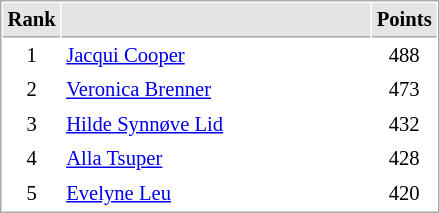<table cellspacing="1" cellpadding="3" style="border:1px solid #AAAAAA;font-size:86%">
<tr bgcolor="#E4E4E4">
<th style="border-bottom:1px solid #AAAAAA" width=10>Rank</th>
<th style="border-bottom:1px solid #AAAAAA" width=200></th>
<th style="border-bottom:1px solid #AAAAAA" width=20>Points</th>
</tr>
<tr>
<td align="center">1</td>
<td> <a href='#'>Jacqui Cooper</a></td>
<td align=center>488</td>
</tr>
<tr>
<td align="center">2</td>
<td> <a href='#'>Veronica Brenner</a></td>
<td align=center>473</td>
</tr>
<tr>
<td align="center">3</td>
<td> <a href='#'>Hilde Synnøve Lid</a></td>
<td align=center>432</td>
</tr>
<tr>
<td align="center">4</td>
<td> <a href='#'>Alla Tsuper</a></td>
<td align=center>428</td>
</tr>
<tr>
<td align="center">5</td>
<td> <a href='#'>Evelyne Leu</a></td>
<td align=center>420</td>
</tr>
</table>
